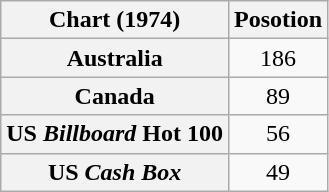<table class="wikitable sortable plainrowheaders">
<tr>
<th scope="col">Chart (1974)</th>
<th scope="col">Posotion</th>
</tr>
<tr>
<th scope="row">Australia</th>
<td style="text-align:center;">186</td>
</tr>
<tr>
<th scope="row">Canada</th>
<td style="text-align:center;">89</td>
</tr>
<tr>
<th scope="row">US <em>Billboard</em> Hot 100</th>
<td style="text-align:center;">56</td>
</tr>
<tr>
<th scope="row">US <em>Cash Box</em></th>
<td style="text-align:center;">49</td>
</tr>
</table>
